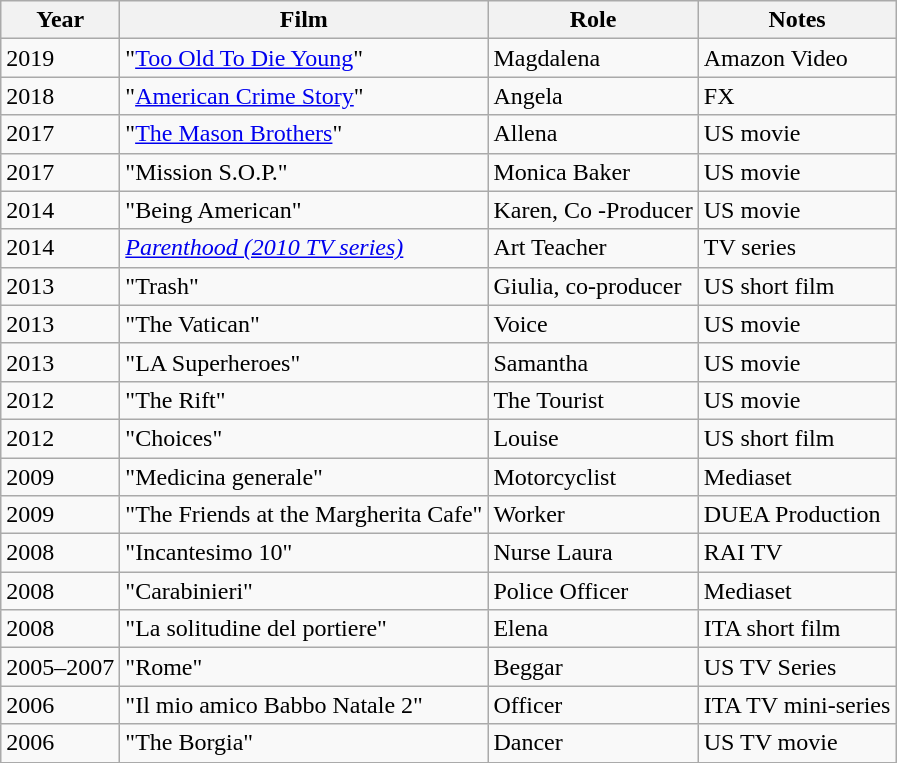<table class="wikitable sortable">
<tr>
<th>Year</th>
<th>Film</th>
<th>Role</th>
<th class="unsortable">Notes</th>
</tr>
<tr>
<td>2019</td>
<td>"<a href='#'>Too Old To Die Young</a>"</td>
<td>Magdalena</td>
<td>Amazon Video</td>
</tr>
<tr>
<td>2018</td>
<td>"<a href='#'>American Crime Story</a>"</td>
<td>Angela</td>
<td>FX</td>
</tr>
<tr>
<td>2017</td>
<td>"<a href='#'>The Mason Brothers</a>"</td>
<td>Allena</td>
<td>US movie</td>
</tr>
<tr>
<td>2017</td>
<td>"Mission S.O.P."</td>
<td>Monica Baker</td>
<td>US movie</td>
</tr>
<tr>
<td>2014</td>
<td>"Being American"</td>
<td>Karen, Co -Producer</td>
<td>US movie</td>
</tr>
<tr>
<td>2014</td>
<td><em><a href='#'>Parenthood (2010 TV series)</a></em></td>
<td>Art Teacher</td>
<td>TV series</td>
</tr>
<tr>
<td>2013</td>
<td>"Trash"</td>
<td>Giulia, co-producer</td>
<td>US short film</td>
</tr>
<tr>
<td>2013</td>
<td>"The Vatican"</td>
<td>Voice</td>
<td>US movie</td>
</tr>
<tr>
<td>2013</td>
<td>"LA Superheroes"</td>
<td>Samantha</td>
<td>US movie</td>
</tr>
<tr>
<td>2012</td>
<td>"The Rift"</td>
<td>The Tourist</td>
<td>US movie</td>
</tr>
<tr>
<td>2012</td>
<td>"Choices"</td>
<td>Louise</td>
<td>US short film</td>
</tr>
<tr>
<td>2009</td>
<td>"Medicina generale"</td>
<td>Motorcyclist</td>
<td>Mediaset</td>
</tr>
<tr>
<td>2009</td>
<td>"The Friends at the Margherita Cafe"</td>
<td>Worker</td>
<td>DUEA Production</td>
</tr>
<tr>
<td>2008</td>
<td>"Incantesimo 10"</td>
<td>Nurse Laura</td>
<td>RAI TV</td>
</tr>
<tr>
<td>2008</td>
<td>"Carabinieri"</td>
<td>Police Officer</td>
<td>Mediaset</td>
</tr>
<tr>
<td>2008</td>
<td>"La solitudine del portiere"</td>
<td>Elena</td>
<td>ITA short film</td>
</tr>
<tr>
<td>2005–2007</td>
<td>"Rome"</td>
<td>Beggar</td>
<td>US TV Series</td>
</tr>
<tr>
<td>2006</td>
<td>"Il mio amico Babbo Natale 2"</td>
<td>Officer</td>
<td>ITA TV mini-series</td>
</tr>
<tr>
<td>2006</td>
<td>"The Borgia"</td>
<td>Dancer</td>
<td>US TV movie</td>
</tr>
<tr>
</tr>
</table>
